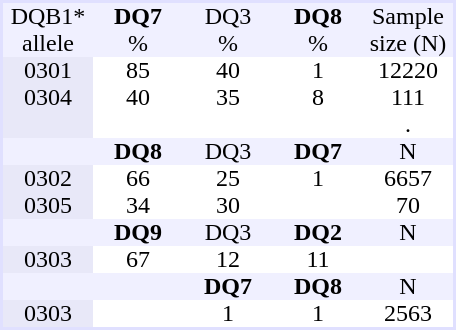<table border="0" cellspacing="0" cellpadding="0" align="left" style="text-align:center; background:#ffffff; margin-right: 1em; border:2px #e0e0ff solid;">
<tr style="background:#f0f0ff">
<td style="width:60px">DQB1*</td>
<td style="width:60px"><strong>DQ7</strong></td>
<td style="width:60px">DQ3</td>
<td style="width:60px"><strong>DQ8</strong></td>
<td style="width:60px">Sample</td>
</tr>
<tr style="background:#f0f0ff">
<td>allele</td>
<td>%</td>
<td>%</td>
<td>%</td>
<td>size (N)</td>
</tr>
<tr>
<td style = "background:#e8e8f8">0301</td>
<td>85</td>
<td>40</td>
<td>1</td>
<td>12220</td>
</tr>
<tr>
<td style = "background:#e8e8f8">0304</td>
<td>40</td>
<td>35</td>
<td>8</td>
<td>111</td>
</tr>
<tr>
<td style = "background:#e8e8f8"></td>
<td></td>
<td></td>
<td></td>
<td>.</td>
</tr>
<tr style="background:#f0f0ff">
<td style="width:60px"></td>
<td style="width:60px"><strong>DQ8</strong></td>
<td style="width:60px">DQ3</td>
<td style="width:60px"><strong>DQ7</strong></td>
<td style="width:60px">N</td>
</tr>
<tr>
<td style = "background:#e8e8f8">0302</td>
<td>66</td>
<td>25</td>
<td>1</td>
<td>6657</td>
</tr>
<tr>
<td style = "background:#e8e8f8">0305</td>
<td>34</td>
<td>30</td>
<td></td>
<td>70</td>
</tr>
<tr style="background:#f0f0ff">
<td style="width:60px"></td>
<td style="width:60px"><strong>DQ9</strong></td>
<td style="width:60px">DQ3</td>
<td style="width:60px"><strong>DQ2</strong></td>
<td style="width:60px">N</td>
</tr>
<tr>
<td style = "background:#e8e8f8">0303</td>
<td>67</td>
<td>12</td>
<td>11</td>
<td></td>
</tr>
<tr style="background:#f0f0ff">
<td style="width:60px"></td>
<td style="width:60px"></td>
<td style="width:60px"><strong>DQ7</strong></td>
<td style="width:60px"><strong>DQ8</strong></td>
<td style="width:60px">N</td>
</tr>
<tr>
<td style = "background:#e8e8f8">0303</td>
<td></td>
<td>1</td>
<td>1</td>
<td>2563</td>
</tr>
<tr>
</tr>
</table>
